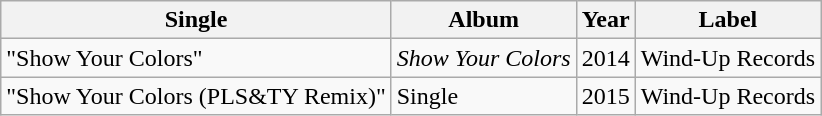<table class="wikitable" style="text-align:center;">
<tr>
<th>Single</th>
<th>Album</th>
<th>Year</th>
<th>Label</th>
</tr>
<tr>
<td style="text-align:left;">"Show Your Colors"</td>
<td style="text-align:left;"><em>Show Your Colors</em></td>
<td>2014</td>
<td>Wind-Up Records</td>
</tr>
<tr>
<td style="text-align:left;">"Show Your Colors (PLS&TY Remix)"</td>
<td style="text-align:left;">Single</td>
<td>2015</td>
<td>Wind-Up Records</td>
</tr>
</table>
